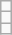<table class="wikitable">
<tr>
<td></td>
</tr>
<tr>
<td></td>
</tr>
<tr>
<td></td>
</tr>
</table>
